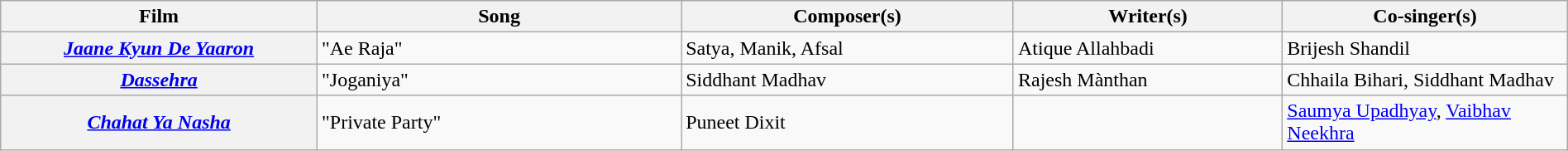<table class="wikitable plainrowheaders" width="100%" textcolor:#000;">
<tr>
<th scope="col" width=20%><strong>Film</strong></th>
<th scope="col" width=23%><strong>Song</strong></th>
<th scope="col" width=21%><strong>Composer(s)</strong></th>
<th scope="col" width=17%><strong>Writer(s)</strong></th>
<th scope="col" width=18%><strong>Co-singer(s)</strong></th>
</tr>
<tr>
<th scope="row"><em><a href='#'>Jaane Kyun De Yaaron</a></em></th>
<td>"Ae Raja"</td>
<td>Satya, Manik, Afsal</td>
<td>Atique Allahbadi</td>
<td>Brijesh Shandil</td>
</tr>
<tr>
<th scope="row"><em><a href='#'>Dassehra</a></em></th>
<td>"Joganiya"</td>
<td>Siddhant Madhav</td>
<td>Rajesh Mànthan</td>
<td>Chhaila Bihari, Siddhant Madhav</td>
</tr>
<tr>
<th scope="row"><em><a href='#'>Chahat Ya Nasha</a></em></th>
<td>"Private Party"</td>
<td>Puneet Dixit</td>
<td></td>
<td><a href='#'>Saumya Upadhyay</a>, <a href='#'>Vaibhav Neekhra</a></td>
</tr>
</table>
